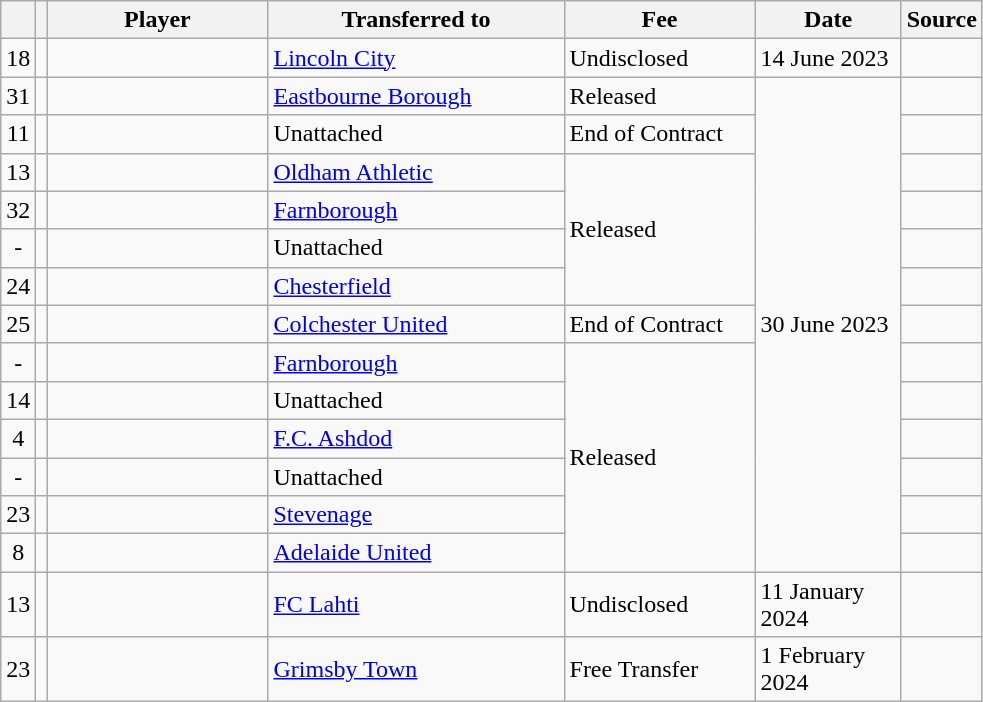<table class="wikitable plainrowheaders sortable">
<tr>
<th></th>
<th></th>
<th scope=col; style="width: 140px;">Player</th>
<th scope=col; style="width: 190px;">Transferred to</th>
<th scope=col; style="width: 120px;">Fee</th>
<th scope=col; style="width: 90px;">Date</th>
<th scope=col>Source</th>
</tr>
<tr>
<td align=center>18</td>
<td align=center></td>
<td></td>
<td> <a href='#'>Lincoln City</a></td>
<td>Undisclosed</td>
<td>14 June 2023</td>
<td></td>
</tr>
<tr>
<td align=center>31</td>
<td align=center></td>
<td></td>
<td> <a href='#'>Eastbourne Borough</a></td>
<td>Released</td>
<td rowspan="13">30 June 2023</td>
<td></td>
</tr>
<tr>
<td align=center>11</td>
<td align=center></td>
<td></td>
<td>Unattached</td>
<td>End of Contract</td>
<td></td>
</tr>
<tr>
<td align=center>13</td>
<td align=center></td>
<td></td>
<td> <a href='#'>Oldham Athletic</a></td>
<td rowspan="4">Released</td>
<td></td>
</tr>
<tr>
<td align=center>32</td>
<td align=center></td>
<td></td>
<td> <a href='#'>Farnborough</a></td>
<td></td>
</tr>
<tr>
<td align=center>-</td>
<td align=center></td>
<td></td>
<td>Unattached</td>
<td></td>
</tr>
<tr>
<td align=center>24</td>
<td align=center></td>
<td></td>
<td> <a href='#'>Chesterfield</a></td>
<td></td>
</tr>
<tr>
<td align=center>25</td>
<td align=center></td>
<td></td>
<td> <a href='#'>Colchester United</a></td>
<td>End of Contract</td>
<td></td>
</tr>
<tr>
<td align=center>-</td>
<td align=center></td>
<td></td>
<td> <a href='#'>Farnborough</a></td>
<td rowspan="6">Released</td>
<td></td>
</tr>
<tr>
<td align=center>14</td>
<td align=center></td>
<td></td>
<td>Unattached</td>
<td></td>
</tr>
<tr>
<td align=center>4</td>
<td align=center></td>
<td></td>
<td> <a href='#'>F.C. Ashdod</a></td>
<td></td>
</tr>
<tr>
<td align=center>-</td>
<td align=center></td>
<td></td>
<td>Unattached</td>
<td></td>
</tr>
<tr>
<td align=center>23</td>
<td align=center></td>
<td></td>
<td> <a href='#'>Stevenage</a></td>
<td></td>
</tr>
<tr>
<td align=center>8</td>
<td align=center></td>
<td></td>
<td> <a href='#'>Adelaide United</a></td>
<td></td>
</tr>
<tr>
<td align=center>13</td>
<td align=center></td>
<td></td>
<td> <a href='#'>FC Lahti</a></td>
<td>Undisclosed</td>
<td>11 January 2024</td>
<td></td>
</tr>
<tr>
<td align=center>23</td>
<td align=center></td>
<td></td>
<td> <a href='#'>Grimsby Town</a></td>
<td>Free Transfer</td>
<td>1 February 2024</td>
<td></td>
</tr>
</table>
